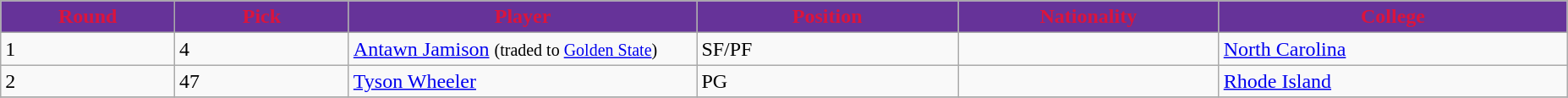<table class="wikitable sortable sortable">
<tr>
<th style="background:#663399;color:#DC143C;" width="10%">Round</th>
<th style="background:#663399;color:#DC143C;" width="10%">Pick</th>
<th style="background:#663399;color:#DC143C;" width="20%">Player</th>
<th style="background:#663399;color:#DC143C;" width="15%">Position</th>
<th style="background:#663399;color:#DC143C;" width="15%">Nationality</th>
<th style="background:#663399;color:#DC143C;" width="20%">College</th>
</tr>
<tr>
<td>1</td>
<td>4</td>
<td><a href='#'>Antawn Jamison</a> <small>(traded to <a href='#'>Golden State</a>)</small></td>
<td>SF/PF</td>
<td></td>
<td><a href='#'>North Carolina</a></td>
</tr>
<tr>
<td>2</td>
<td>47</td>
<td><a href='#'>Tyson Wheeler</a></td>
<td>PG</td>
<td></td>
<td><a href='#'>Rhode Island</a></td>
</tr>
<tr>
</tr>
</table>
